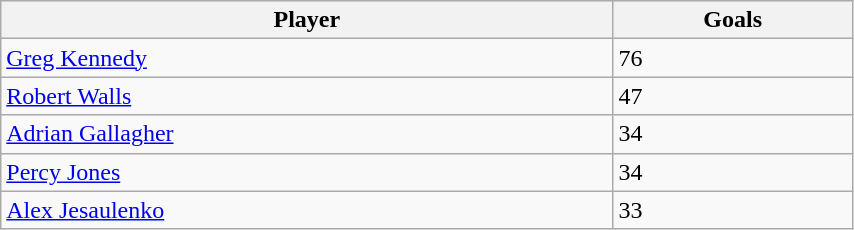<table class="wikitable sortable" style="width:45%;">
<tr style="background:#efefef;">
<th>Player</th>
<th>Goals</th>
</tr>
<tr>
<td><a href='#'>Greg Kennedy</a></td>
<td>76</td>
</tr>
<tr>
<td><a href='#'>Robert Walls</a></td>
<td>47</td>
</tr>
<tr>
<td><a href='#'>Adrian Gallagher</a></td>
<td>34</td>
</tr>
<tr>
<td><a href='#'>Percy Jones</a></td>
<td>34</td>
</tr>
<tr>
<td><a href='#'>Alex Jesaulenko</a></td>
<td>33</td>
</tr>
</table>
